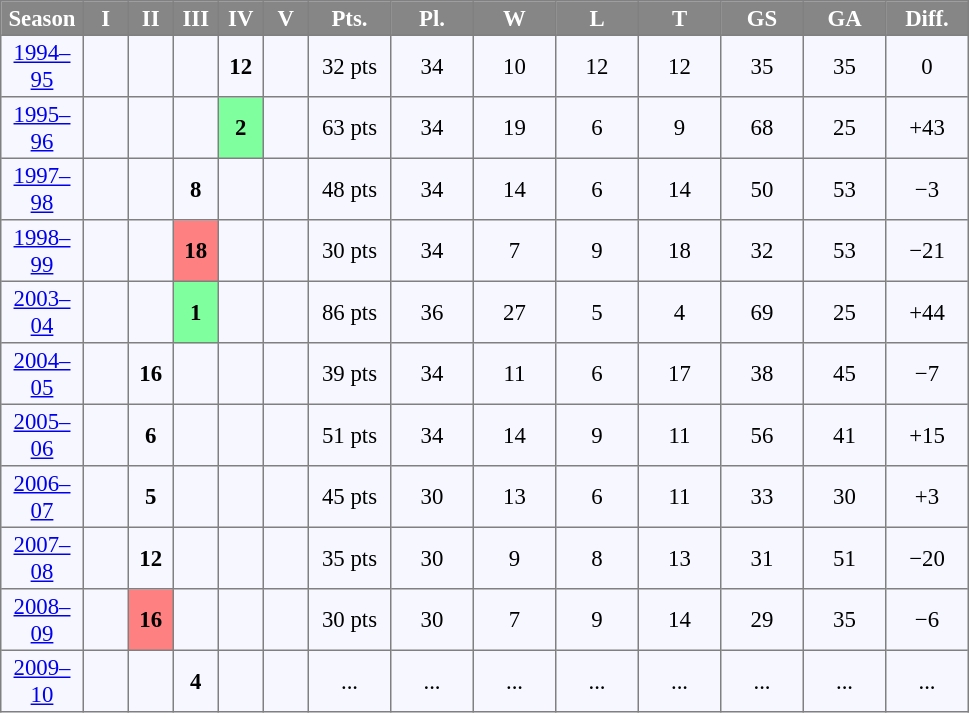<table bgcolor="#f7f8ff" cellpadding="2" cellspacing="2" border="1" style="font-size: 95%; border: gray solid 1px; border-collapse: collapse; text-align:center">
<tr bgcolor="#868686" style="color: #ffffff">
<td width="50" align="center"><strong>Season</strong></td>
<td width="25" align="center"><strong>I</strong></td>
<td width="25" align="center"><strong>II</strong></td>
<td width="25" align="center"><strong>III</strong></td>
<td width="25" align="center"><strong>IV</strong></td>
<td width="25" align="center"><strong>V</strong></td>
<td width="50" align="center"><strong>Pts.</strong></td>
<td width="50" align="center"><strong>Pl.</strong></td>
<td width="50" align="center"><strong>W</strong></td>
<td width="50" align="center"><strong>L</strong></td>
<td width="50" align="center"><strong>T</strong></td>
<td width="50" align="center"><strong>GS</strong></td>
<td width="50" align="center"><strong>GA</strong></td>
<td width="50" align="center"><strong>Diff.</strong></td>
</tr>
<tr>
<td><a href='#'>1994–95</a></td>
<td></td>
<td></td>
<td></td>
<td><strong>12</strong></td>
<td></td>
<td>32 pts</td>
<td>34</td>
<td>10</td>
<td>12</td>
<td>12</td>
<td>35</td>
<td>35</td>
<td>0</td>
</tr>
<tr>
<td><a href='#'>1995–96</a></td>
<td></td>
<td></td>
<td></td>
<td bgcolor="#80FF9F"><strong>2</strong></td>
<td></td>
<td>63 pts</td>
<td>34</td>
<td>19</td>
<td>6</td>
<td>9</td>
<td>68</td>
<td>25</td>
<td>+43</td>
</tr>
<tr>
<td><a href='#'>1997–98</a></td>
<td></td>
<td></td>
<td><strong>8</strong></td>
<td></td>
<td></td>
<td>48 pts</td>
<td>34</td>
<td>14</td>
<td>6</td>
<td>14</td>
<td>50</td>
<td>53</td>
<td>−3</td>
</tr>
<tr>
<td><a href='#'>1998–99</a></td>
<td></td>
<td></td>
<td bgcolor="#FF8080"><strong>18</strong></td>
<td></td>
<td></td>
<td>30 pts</td>
<td>34</td>
<td>7</td>
<td>9</td>
<td>18</td>
<td>32</td>
<td>53</td>
<td>−21</td>
</tr>
<tr>
<td><a href='#'>2003–04</a></td>
<td></td>
<td></td>
<td bgcolor="#80FF9F"><strong>1</strong></td>
<td></td>
<td></td>
<td>86 pts</td>
<td>36</td>
<td>27</td>
<td>5</td>
<td>4</td>
<td>69</td>
<td>25</td>
<td>+44</td>
</tr>
<tr>
<td><a href='#'>2004–05</a></td>
<td></td>
<td><strong>16</strong></td>
<td></td>
<td></td>
<td></td>
<td>39 pts</td>
<td>34</td>
<td>11</td>
<td>6</td>
<td>17</td>
<td>38</td>
<td>45</td>
<td>−7</td>
</tr>
<tr>
<td><a href='#'>2005–06</a></td>
<td></td>
<td><strong>6</strong></td>
<td></td>
<td></td>
<td></td>
<td>51 pts</td>
<td>34</td>
<td>14</td>
<td>9</td>
<td>11</td>
<td>56</td>
<td>41</td>
<td>+15</td>
</tr>
<tr>
<td><a href='#'>2006–07</a></td>
<td></td>
<td><strong>5</strong></td>
<td></td>
<td></td>
<td></td>
<td>45 pts</td>
<td>30</td>
<td>13</td>
<td>6</td>
<td>11</td>
<td>33</td>
<td>30</td>
<td>+3</td>
</tr>
<tr>
<td><a href='#'>2007–08</a></td>
<td></td>
<td><strong>12</strong></td>
<td></td>
<td></td>
<td></td>
<td>35 pts</td>
<td>30</td>
<td>9</td>
<td>8</td>
<td>13</td>
<td>31</td>
<td>51</td>
<td>−20</td>
</tr>
<tr>
<td><a href='#'>2008–09</a></td>
<td></td>
<td bgcolor="#FF8080"><strong>16</strong></td>
<td></td>
<td></td>
<td></td>
<td>30 pts</td>
<td>30</td>
<td>7</td>
<td>9</td>
<td>14</td>
<td>29</td>
<td>35</td>
<td>−6</td>
</tr>
<tr>
<td><a href='#'>2009–10</a></td>
<td></td>
<td></td>
<td><strong>4</strong></td>
<td></td>
<td></td>
<td>...</td>
<td>...</td>
<td>...</td>
<td>...</td>
<td>...</td>
<td>...</td>
<td>...</td>
<td>...</td>
</tr>
</table>
